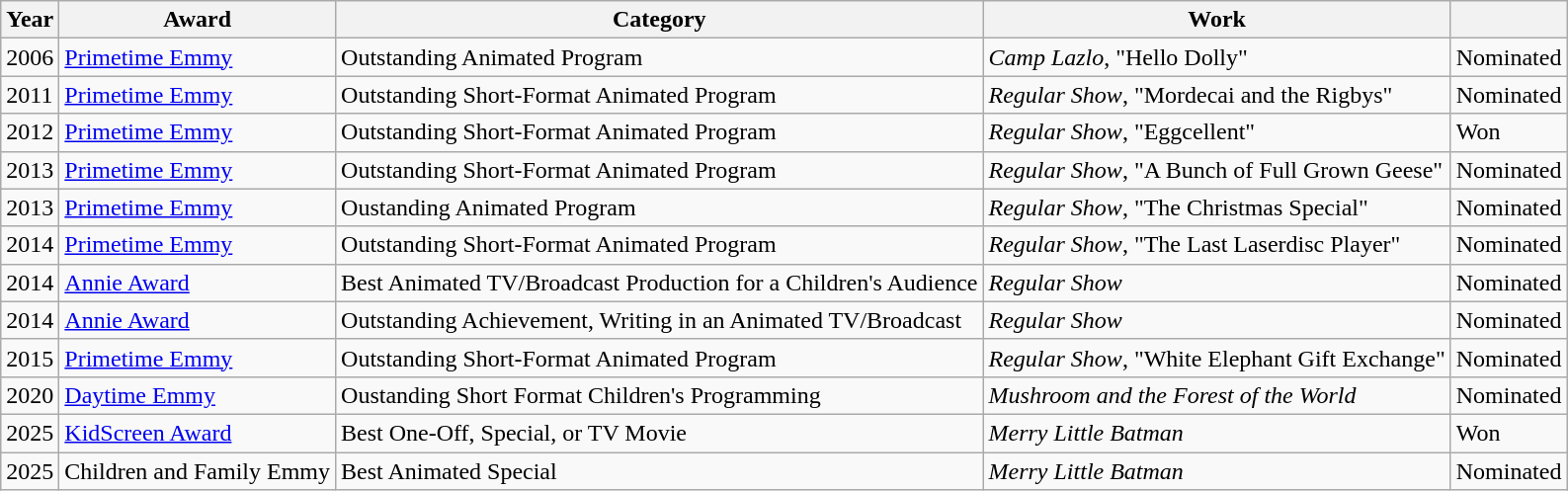<table class="wikitable">
<tr>
<th>Year</th>
<th>Award</th>
<th>Category</th>
<th>Work</th>
<th></th>
</tr>
<tr>
<td>2006</td>
<td><a href='#'>Primetime Emmy</a></td>
<td>Outstanding Animated Program</td>
<td><em>Camp Lazlo</em>, "Hello Dolly"</td>
<td>Nominated</td>
</tr>
<tr>
<td>2011</td>
<td><a href='#'>Primetime Emmy</a></td>
<td>Outstanding Short-Format Animated Program</td>
<td><em>Regular Show</em>, "Mordecai and the Rigbys"</td>
<td>Nominated</td>
</tr>
<tr>
<td>2012</td>
<td><a href='#'>Primetime Emmy</a></td>
<td>Outstanding Short-Format Animated Program</td>
<td><em>Regular Show</em>, "Eggcellent"</td>
<td>Won</td>
</tr>
<tr>
<td>2013</td>
<td><a href='#'>Primetime Emmy</a></td>
<td>Outstanding Short-Format Animated Program</td>
<td><em>Regular Show</em>, "A Bunch of Full Grown Geese"</td>
<td>Nominated</td>
</tr>
<tr>
<td>2013</td>
<td><a href='#'>Primetime Emmy</a></td>
<td>Oustanding Animated Program</td>
<td><em>Regular Show</em>, "The Christmas Special"</td>
<td>Nominated</td>
</tr>
<tr>
<td>2014</td>
<td><a href='#'>Primetime Emmy</a></td>
<td>Outstanding Short-Format Animated Program</td>
<td><em>Regular Show</em>, "The Last Laserdisc Player"</td>
<td>Nominated</td>
</tr>
<tr>
<td>2014</td>
<td><a href='#'>Annie Award</a></td>
<td>Best Animated TV/Broadcast Production for a Children's Audience</td>
<td><em>Regular Show</em></td>
<td>Nominated</td>
</tr>
<tr>
<td>2014</td>
<td><a href='#'>Annie Award</a></td>
<td>Outstanding Achievement, Writing in an Animated TV/Broadcast</td>
<td><em>Regular Show</em></td>
<td>Nominated</td>
</tr>
<tr>
<td>2015</td>
<td><a href='#'>Primetime Emmy</a></td>
<td>Outstanding Short-Format Animated Program</td>
<td><em>Regular Show</em>, "White Elephant Gift Exchange" </td>
<td>Nominated</td>
</tr>
<tr>
<td>2020</td>
<td><a href='#'>Daytime Emmy</a></td>
<td>Oustanding Short Format Children's Programming</td>
<td><em>Mushroom and the Forest of the World</em> </td>
<td>Nominated</td>
</tr>
<tr>
<td>2025</td>
<td><a href='#'>KidScreen Award</a></td>
<td>Best One-Off, Special, or TV Movie</td>
<td><em>Merry Little Batman</em></td>
<td>Won</td>
</tr>
<tr>
<td>2025</td>
<td>Children and Family Emmy</td>
<td>Best Animated Special</td>
<td><em>Merry Little Batman</em></td>
<td>Nominated</td>
</tr>
</table>
